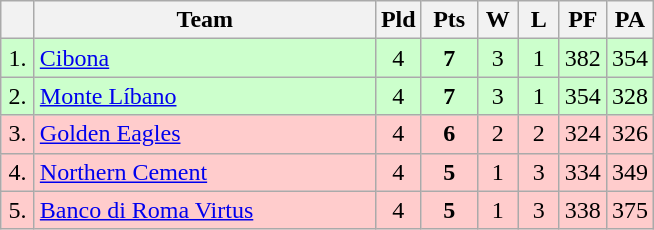<table class=wikitable style="text-align:center">
<tr>
<th width=15></th>
<th width=220>Team</th>
<th width=20>Pld</th>
<th width=30>Pts</th>
<th width=20>W</th>
<th width=20>L</th>
<th width=20>PF</th>
<th width=20>PA</th>
</tr>
<tr style="background: #ccffcc;">
<td>1.</td>
<td align=left> <a href='#'>Cibona</a></td>
<td>4</td>
<td><strong>7</strong></td>
<td>3</td>
<td>1</td>
<td>382</td>
<td>354</td>
</tr>
<tr style="background: #ccffcc;">
<td>2.</td>
<td align=left> <a href='#'>Monte Líbano</a></td>
<td>4</td>
<td><strong>7</strong></td>
<td>3</td>
<td>1</td>
<td>354</td>
<td>328</td>
</tr>
<tr style="background: #ffcccc;">
<td>3.</td>
<td align=left> <a href='#'>Golden Eagles</a></td>
<td>4</td>
<td><strong>6</strong></td>
<td>2</td>
<td>2</td>
<td>324</td>
<td>326</td>
</tr>
<tr style="background:#ffcccc;">
<td>4.</td>
<td align=left> <a href='#'>Northern Cement</a></td>
<td>4</td>
<td><strong>5</strong></td>
<td>1</td>
<td>3</td>
<td>334</td>
<td>349</td>
</tr>
<tr style="background:#ffcccc;">
<td>5.</td>
<td align=left> <a href='#'>Banco di Roma Virtus</a></td>
<td>4</td>
<td><strong>5</strong></td>
<td>1</td>
<td>3</td>
<td>338</td>
<td>375</td>
</tr>
</table>
